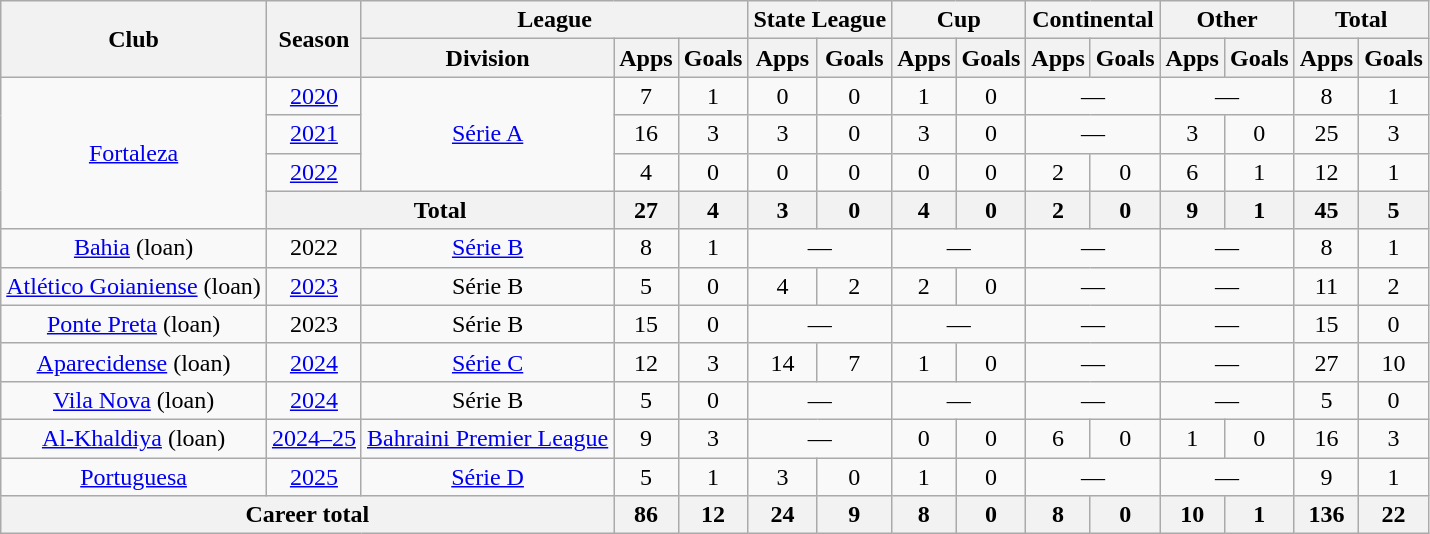<table class="wikitable" style="text-align: center">
<tr>
<th rowspan="2">Club</th>
<th rowspan="2">Season</th>
<th colspan="3">League</th>
<th colspan="2">State League</th>
<th colspan="2">Cup</th>
<th colspan="2">Continental</th>
<th colspan="2">Other</th>
<th colspan="2">Total</th>
</tr>
<tr>
<th>Division</th>
<th>Apps</th>
<th>Goals</th>
<th>Apps</th>
<th>Goals</th>
<th>Apps</th>
<th>Goals</th>
<th>Apps</th>
<th>Goals</th>
<th>Apps</th>
<th>Goals</th>
<th>Apps</th>
<th>Goals</th>
</tr>
<tr>
<td rowspan="4"><a href='#'>Fortaleza</a></td>
<td><a href='#'>2020</a></td>
<td rowspan="3"><a href='#'>Série A</a></td>
<td>7</td>
<td>1</td>
<td>0</td>
<td>0</td>
<td>1</td>
<td>0</td>
<td colspan="2">—</td>
<td colspan="2">—</td>
<td>8</td>
<td>1</td>
</tr>
<tr>
<td><a href='#'>2021</a></td>
<td>16</td>
<td>3</td>
<td>3</td>
<td>0</td>
<td>3</td>
<td>0</td>
<td colspan="2">—</td>
<td>3</td>
<td>0</td>
<td>25</td>
<td>3</td>
</tr>
<tr>
<td><a href='#'>2022</a></td>
<td>4</td>
<td>0</td>
<td>0</td>
<td>0</td>
<td>0</td>
<td>0</td>
<td>2</td>
<td>0</td>
<td>6</td>
<td>1</td>
<td>12</td>
<td>1</td>
</tr>
<tr>
<th colspan="2">Total</th>
<th>27</th>
<th>4</th>
<th>3</th>
<th>0</th>
<th>4</th>
<th>0</th>
<th>2</th>
<th>0</th>
<th>9</th>
<th>1</th>
<th>45</th>
<th>5</th>
</tr>
<tr>
<td><a href='#'>Bahia</a> (loan)</td>
<td>2022</td>
<td><a href='#'>Série B</a></td>
<td>8</td>
<td>1</td>
<td colspan="2">—</td>
<td colspan="2">—</td>
<td colspan="2">—</td>
<td colspan="2">—</td>
<td>8</td>
<td>1</td>
</tr>
<tr>
<td><a href='#'>Atlético Goianiense</a> (loan)</td>
<td><a href='#'>2023</a></td>
<td>Série B</td>
<td>5</td>
<td>0</td>
<td>4</td>
<td>2</td>
<td>2</td>
<td>0</td>
<td colspan="2">—</td>
<td colspan="2">—</td>
<td>11</td>
<td>2</td>
</tr>
<tr>
<td><a href='#'>Ponte Preta</a> (loan)</td>
<td>2023</td>
<td>Série B</td>
<td>15</td>
<td>0</td>
<td colspan="2">—</td>
<td colspan="2">—</td>
<td colspan="2">—</td>
<td colspan="2">—</td>
<td>15</td>
<td>0</td>
</tr>
<tr>
<td><a href='#'>Aparecidense</a> (loan)</td>
<td><a href='#'>2024</a></td>
<td><a href='#'>Série C</a></td>
<td>12</td>
<td>3</td>
<td>14</td>
<td>7</td>
<td>1</td>
<td>0</td>
<td colspan="2">—</td>
<td colspan="2">—</td>
<td>27</td>
<td>10</td>
</tr>
<tr>
<td><a href='#'>Vila Nova</a> (loan)</td>
<td><a href='#'>2024</a></td>
<td>Série B</td>
<td>5</td>
<td>0</td>
<td colspan="2">—</td>
<td colspan="2">—</td>
<td colspan="2">—</td>
<td colspan="2">—</td>
<td>5</td>
<td>0</td>
</tr>
<tr>
<td><a href='#'>Al-Khaldiya</a> (loan)</td>
<td><a href='#'>2024–25</a></td>
<td><a href='#'>Bahraini Premier League</a></td>
<td>9</td>
<td>3</td>
<td colspan="2">—</td>
<td>0</td>
<td>0</td>
<td>6</td>
<td>0</td>
<td>1</td>
<td>0</td>
<td>16</td>
<td>3</td>
</tr>
<tr>
<td><a href='#'>Portuguesa</a></td>
<td><a href='#'>2025</a></td>
<td><a href='#'>Série D</a></td>
<td>5</td>
<td>1</td>
<td>3</td>
<td>0</td>
<td>1</td>
<td>0</td>
<td colspan="2">—</td>
<td colspan="2">—</td>
<td>9</td>
<td>1</td>
</tr>
<tr>
<th colspan="3">Career total</th>
<th>86</th>
<th>12</th>
<th>24</th>
<th>9</th>
<th>8</th>
<th>0</th>
<th>8</th>
<th>0</th>
<th>10</th>
<th>1</th>
<th>136</th>
<th>22</th>
</tr>
</table>
